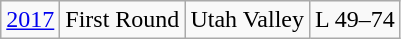<table class="wikitable">
<tr align="center">
<td><a href='#'>2017</a></td>
<td>First Round</td>
<td>Utah Valley</td>
<td>L 49–74</td>
</tr>
</table>
